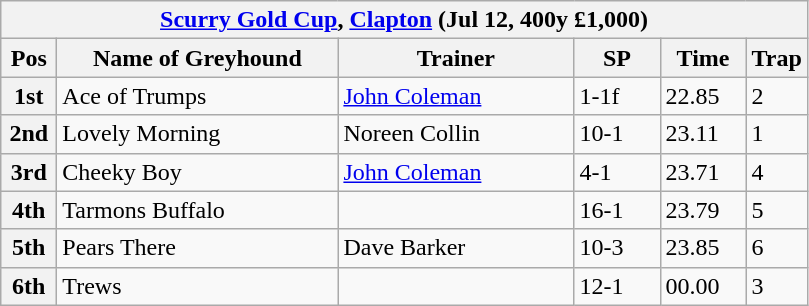<table class="wikitable">
<tr>
<th colspan="6"><a href='#'>Scurry Gold Cup</a>, <a href='#'>Clapton</a> (Jul 12, 400y £1,000)</th>
</tr>
<tr>
<th width=30>Pos</th>
<th width=180>Name of Greyhound</th>
<th width=150>Trainer</th>
<th width=50>SP</th>
<th width=50>Time</th>
<th width=30>Trap</th>
</tr>
<tr>
<th>1st</th>
<td>Ace of Trumps</td>
<td><a href='#'>John Coleman</a></td>
<td>1-1f</td>
<td>22.85</td>
<td>2</td>
</tr>
<tr>
<th>2nd</th>
<td>Lovely Morning</td>
<td>Noreen Collin</td>
<td>10-1</td>
<td>23.11</td>
<td>1</td>
</tr>
<tr>
<th>3rd</th>
<td>Cheeky Boy</td>
<td><a href='#'>John Coleman</a></td>
<td>4-1</td>
<td>23.71</td>
<td>4</td>
</tr>
<tr>
<th>4th</th>
<td>Tarmons Buffalo</td>
<td></td>
<td>16-1</td>
<td>23.79</td>
<td>5</td>
</tr>
<tr>
<th>5th</th>
<td>Pears There</td>
<td>Dave Barker</td>
<td>10-3</td>
<td>23.85</td>
<td>6</td>
</tr>
<tr>
<th>6th</th>
<td>Trews</td>
<td></td>
<td>12-1</td>
<td>00.00</td>
<td>3</td>
</tr>
</table>
